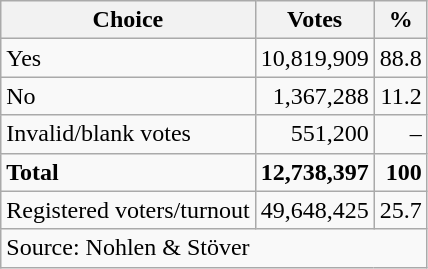<table class=wikitable style=text-align:right>
<tr>
<th>Choice</th>
<th>Votes</th>
<th>%</th>
</tr>
<tr>
<td align=left>Yes</td>
<td>10,819,909</td>
<td>88.8</td>
</tr>
<tr>
<td align=left>No</td>
<td>1,367,288</td>
<td>11.2</td>
</tr>
<tr>
<td align=left>Invalid/blank votes</td>
<td>551,200</td>
<td>–</td>
</tr>
<tr>
<td align=left><strong>Total</strong></td>
<td><strong>12,738,397</strong></td>
<td><strong>100</strong></td>
</tr>
<tr>
<td align=left>Registered voters/turnout</td>
<td>49,648,425</td>
<td>25.7</td>
</tr>
<tr>
<td align=left colspan=3>Source: Nohlen & Stöver</td>
</tr>
</table>
